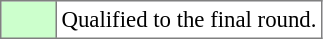<table bgcolor="#f7f8ff" cellpadding="3" cellspacing="0" border="1" style="font-size: 95%; border: gray solid 1px; border-collapse: collapse;text-align:center;">
<tr>
<td style="background:#ccffcc;" width="30"></td>
<td bgcolor="FFFFFF" align="left">Qualified to the final round.</td>
</tr>
</table>
